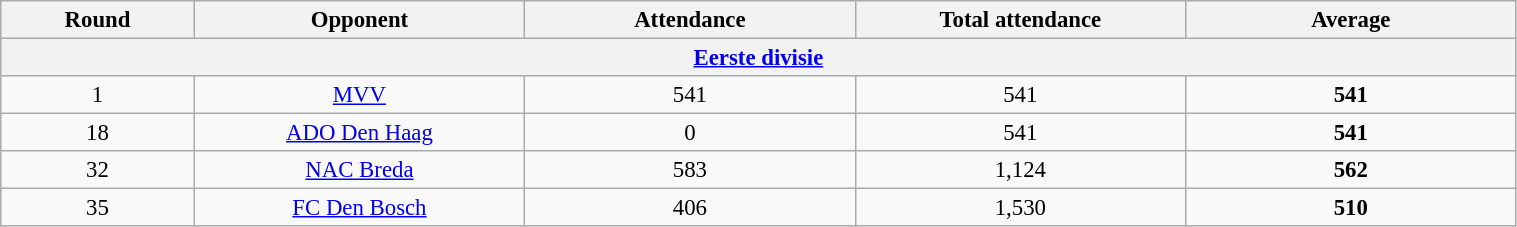<table class="wikitable" style="text-align: center; font-size: 95%; width: 80%;">
<tr>
<th style="width: 10px;">Round</th>
<th style="width: 80px;">Opponent</th>
<th style="width: 80px;">Attendance</th>
<th style="width: 80px;">Total attendance</th>
<th style="width: 80px;">Average</th>
</tr>
<tr>
<th colspan="5" align="center"><a href='#'><strong>Eerste divisie</strong></a></th>
</tr>
<tr>
<td align="center">1</td>
<td align="center"><a href='#'>MVV</a></td>
<td align="center">541</td>
<td align="center">541</td>
<td align="center"><strong>541</strong></td>
</tr>
<tr>
<td align="center">18</td>
<td align="center"><a href='#'>ADO Den Haag</a></td>
<td align="center">0</td>
<td align="center">541</td>
<td align="center"><strong>541</strong></td>
</tr>
<tr>
<td align="center">32</td>
<td align="center"><a href='#'>NAC Breda</a></td>
<td align="center">583</td>
<td align="center">1,124</td>
<td align="center"><strong>562</strong></td>
</tr>
<tr>
<td align="center">35</td>
<td align="center"><a href='#'>FC Den Bosch</a></td>
<td align="center">406</td>
<td align="center">1,530</td>
<td align="center"><strong>510</strong></td>
</tr>
</table>
